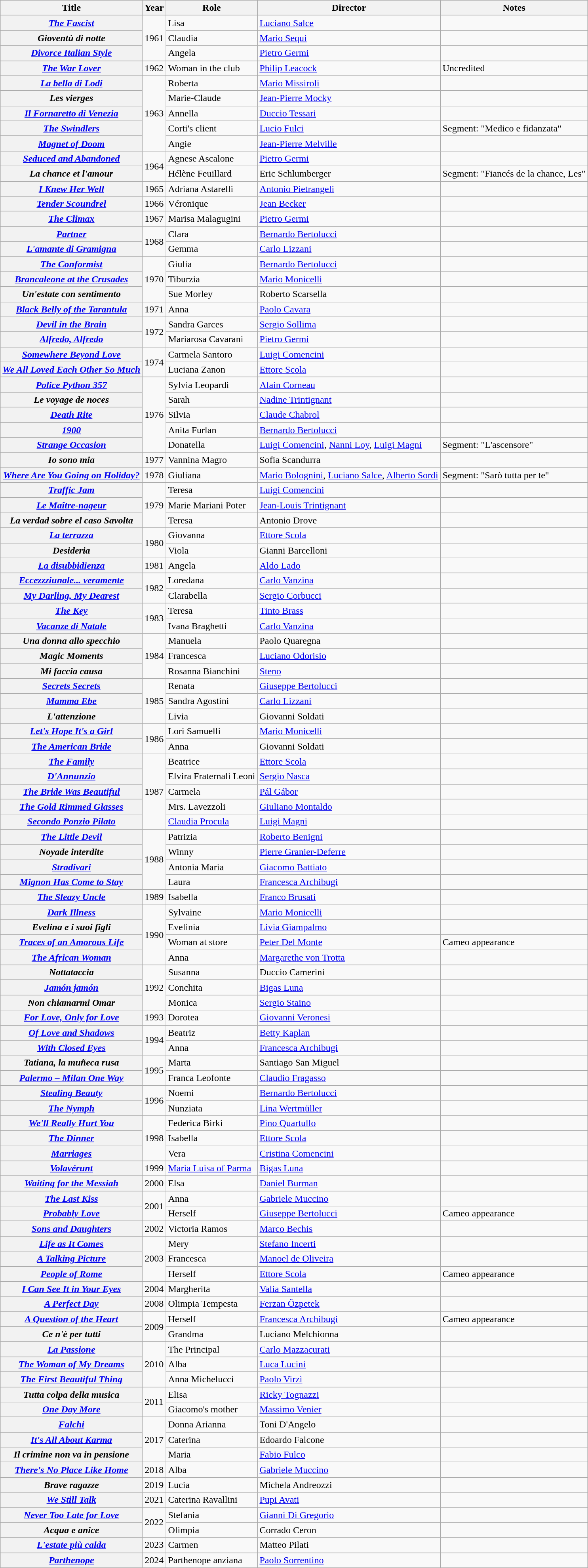<table class="wikitable plainrowheaders sortable">
<tr>
<th scope="col">Title</th>
<th scope="col">Year</th>
<th scope="col">Role</th>
<th scope="col">Director</th>
<th scope="col" class="unsortable">Notes</th>
</tr>
<tr>
<th scope="row"><em><a href='#'>The Fascist</a></em></th>
<td rowspan="3">1961</td>
<td>Lisa</td>
<td><a href='#'>Luciano Salce</a></td>
<td></td>
</tr>
<tr>
<th scope="row"><em>Gioventù di notte</em></th>
<td>Claudia</td>
<td><a href='#'>Mario Sequi</a></td>
<td></td>
</tr>
<tr>
<th scope="row"><em><a href='#'>Divorce Italian Style</a></em></th>
<td>Angela</td>
<td><a href='#'>Pietro Germi</a></td>
<td></td>
</tr>
<tr>
<th scope="row"><em><a href='#'>The War Lover</a></em></th>
<td>1962</td>
<td>Woman in the club</td>
<td><a href='#'>Philip Leacock</a></td>
<td>Uncredited</td>
</tr>
<tr>
<th scope="row"><em><a href='#'>La bella di Lodi</a></em></th>
<td rowspan="5">1963</td>
<td>Roberta</td>
<td><a href='#'>Mario Missiroli</a></td>
<td></td>
</tr>
<tr>
<th scope="row"><em>Les vierges</em></th>
<td>Marie-Claude</td>
<td><a href='#'>Jean-Pierre Mocky</a></td>
<td></td>
</tr>
<tr>
<th scope="row"><em><a href='#'>Il Fornaretto di Venezia</a></em></th>
<td>Annella</td>
<td><a href='#'>Duccio Tessari</a></td>
<td></td>
</tr>
<tr>
<th scope="row"><em><a href='#'>The Swindlers</a></em></th>
<td>Corti's client</td>
<td><a href='#'>Lucio Fulci</a></td>
<td>Segment: "Medico e fidanzata"</td>
</tr>
<tr>
<th scope="row"><em><a href='#'>Magnet of Doom</a></em></th>
<td>Angie</td>
<td><a href='#'>Jean-Pierre Melville</a></td>
<td></td>
</tr>
<tr>
<th scope="row"><em><a href='#'>Seduced and Abandoned</a></em></th>
<td rowspan="2">1964</td>
<td>Agnese Ascalone</td>
<td><a href='#'>Pietro Germi</a></td>
<td></td>
</tr>
<tr>
<th scope="row"><em>La chance et l'amour</em></th>
<td>Hélène Feuillard</td>
<td>Eric Schlumberger</td>
<td>Segment: "Fiancés de la chance, Les"</td>
</tr>
<tr>
<th scope="row"><em><a href='#'>I Knew Her Well</a></em></th>
<td>1965</td>
<td>Adriana Astarelli</td>
<td><a href='#'>Antonio Pietrangeli</a></td>
<td></td>
</tr>
<tr>
<th scope="row"><em><a href='#'>Tender Scoundrel</a></em></th>
<td>1966</td>
<td>Véronique</td>
<td><a href='#'>Jean Becker</a></td>
<td></td>
</tr>
<tr>
<th scope="row"><em><a href='#'>The Climax</a></em></th>
<td>1967</td>
<td>Marisa Malagugini</td>
<td><a href='#'>Pietro Germi</a></td>
<td></td>
</tr>
<tr>
<th scope="row"><em><a href='#'>Partner</a></em></th>
<td rowspan="2">1968</td>
<td>Clara</td>
<td><a href='#'>Bernardo Bertolucci</a></td>
<td></td>
</tr>
<tr>
<th scope="row"><em><a href='#'>L'amante di Gramigna</a></em></th>
<td>Gemma</td>
<td><a href='#'>Carlo Lizzani</a></td>
<td></td>
</tr>
<tr>
<th scope="row"><em><a href='#'>The Conformist</a></em></th>
<td rowspan="3">1970</td>
<td>Giulia</td>
<td><a href='#'>Bernardo Bertolucci</a></td>
<td></td>
</tr>
<tr>
<th scope="row"><em><a href='#'>Brancaleone at the Crusades</a></em></th>
<td>Tiburzia</td>
<td><a href='#'>Mario Monicelli</a></td>
<td></td>
</tr>
<tr>
<th scope="row"><em>Un'estate con sentimento</em></th>
<td>Sue Morley</td>
<td>Roberto Scarsella</td>
<td></td>
</tr>
<tr>
<th scope="row"><em><a href='#'>Black Belly of the Tarantula</a></em></th>
<td>1971</td>
<td>Anna</td>
<td><a href='#'>Paolo Cavara</a></td>
<td></td>
</tr>
<tr>
<th scope="row"><em><a href='#'>Devil in the Brain</a></em></th>
<td rowspan="2">1972</td>
<td>Sandra Garces</td>
<td><a href='#'>Sergio Sollima</a></td>
<td></td>
</tr>
<tr>
<th scope="row"><em><a href='#'>Alfredo, Alfredo</a></em></th>
<td>Mariarosa Cavarani</td>
<td><a href='#'>Pietro Germi</a></td>
<td></td>
</tr>
<tr>
<th scope="row"><em><a href='#'>Somewhere Beyond Love</a></em></th>
<td rowspan="2">1974</td>
<td>Carmela Santoro</td>
<td><a href='#'>Luigi Comencini</a></td>
<td></td>
</tr>
<tr>
<th scope="row"><em><a href='#'>We All Loved Each Other So Much</a></em></th>
<td>Luciana Zanon</td>
<td><a href='#'>Ettore Scola</a></td>
<td></td>
</tr>
<tr>
<th scope="row"><em><a href='#'>Police Python 357</a></em></th>
<td rowspan="5">1976</td>
<td>Sylvia Leopardi</td>
<td><a href='#'>Alain Corneau</a></td>
<td></td>
</tr>
<tr>
<th scope="row"><em>Le voyage de noces</em></th>
<td>Sarah</td>
<td><a href='#'>Nadine Trintignant</a></td>
<td></td>
</tr>
<tr>
<th scope="row"><em><a href='#'>Death Rite</a></em></th>
<td>Silvia</td>
<td><a href='#'>Claude Chabrol</a></td>
<td></td>
</tr>
<tr>
<th scope="row"><em><a href='#'>1900</a></em></th>
<td>Anita Furlan</td>
<td><a href='#'>Bernardo Bertolucci</a></td>
<td></td>
</tr>
<tr>
<th scope="row"><em><a href='#'>Strange Occasion</a></em></th>
<td>Donatella</td>
<td><a href='#'>Luigi Comencini</a>, <a href='#'>Nanni Loy</a>, <a href='#'>Luigi Magni</a></td>
<td>Segment: "L'ascensore"</td>
</tr>
<tr>
<th scope="row"><em>Io sono mia</em></th>
<td>1977</td>
<td>Vannina Magro</td>
<td>Sofia Scandurra</td>
<td></td>
</tr>
<tr>
<th scope="row"><em><a href='#'>Where Are You Going on Holiday?</a></em></th>
<td>1978</td>
<td>Giuliana</td>
<td><a href='#'>Mario Bolognini</a>, <a href='#'>Luciano Salce</a>, <a href='#'>Alberto Sordi</a></td>
<td>Segment: "Sarò tutta per te"</td>
</tr>
<tr>
<th scope="row"><em><a href='#'>Traffic Jam</a></em></th>
<td rowspan="3">1979</td>
<td>Teresa</td>
<td><a href='#'>Luigi Comencini</a></td>
<td></td>
</tr>
<tr>
<th scope="row"><em><a href='#'>Le Maître-nageur</a></em></th>
<td>Marie Mariani Poter</td>
<td><a href='#'>Jean-Louis Trintignant</a></td>
<td></td>
</tr>
<tr>
<th scope="row"><em>La verdad sobre el caso Savolta</em></th>
<td>Teresa</td>
<td>Antonio Drove</td>
<td></td>
</tr>
<tr>
<th scope="row"><em><a href='#'>La terrazza</a></em></th>
<td rowspan="2">1980</td>
<td>Giovanna</td>
<td><a href='#'>Ettore Scola</a></td>
<td></td>
</tr>
<tr>
<th scope="row"><em>Desideria</em></th>
<td>Viola</td>
<td>Gianni Barcelloni</td>
<td></td>
</tr>
<tr>
<th scope="row"><em><a href='#'>La disubbidienza</a></em></th>
<td>1981</td>
<td>Angela</td>
<td><a href='#'>Aldo Lado</a></td>
<td></td>
</tr>
<tr>
<th scope="row"><em><a href='#'>Eccezzziunale... veramente</a></em></th>
<td rowspan="2">1982</td>
<td>Loredana</td>
<td><a href='#'>Carlo Vanzina</a></td>
<td></td>
</tr>
<tr>
<th scope="row"><em><a href='#'>My Darling, My Dearest</a></em></th>
<td>Clarabella</td>
<td><a href='#'>Sergio Corbucci</a></td>
<td></td>
</tr>
<tr>
<th scope="row"><em><a href='#'>The Key</a></em></th>
<td rowspan="2">1983</td>
<td>Teresa</td>
<td><a href='#'>Tinto Brass</a></td>
<td></td>
</tr>
<tr>
<th scope="row"><em><a href='#'>Vacanze di Natale</a></em></th>
<td>Ivana Braghetti</td>
<td><a href='#'>Carlo Vanzina</a></td>
<td></td>
</tr>
<tr>
<th scope="row"><em>Una donna allo specchio</em></th>
<td rowspan="3">1984</td>
<td>Manuela</td>
<td>Paolo Quaregna</td>
<td></td>
</tr>
<tr>
<th scope="row"><em>Magic Moments</em></th>
<td>Francesca</td>
<td><a href='#'>Luciano Odorisio</a></td>
<td></td>
</tr>
<tr>
<th scope="row"><em>Mi faccia causa</em></th>
<td>Rosanna Bianchini</td>
<td><a href='#'>Steno</a></td>
<td></td>
</tr>
<tr>
<th scope="row"><em><a href='#'>Secrets Secrets</a></em></th>
<td rowspan="3">1985</td>
<td>Renata</td>
<td><a href='#'>Giuseppe Bertolucci</a></td>
<td></td>
</tr>
<tr>
<th scope="row"><em><a href='#'>Mamma Ebe</a></em></th>
<td>Sandra Agostini</td>
<td><a href='#'>Carlo Lizzani</a></td>
<td></td>
</tr>
<tr>
<th scope="row"><em>L'attenzione</em></th>
<td>Livia</td>
<td>Giovanni Soldati</td>
<td></td>
</tr>
<tr>
<th scope="row"><em><a href='#'>Let's Hope It's a Girl</a></em></th>
<td rowspan="2">1986</td>
<td>Lori Samuelli</td>
<td><a href='#'>Mario Monicelli</a></td>
<td></td>
</tr>
<tr>
<th scope="row"><em><a href='#'>The American Bride</a></em></th>
<td>Anna</td>
<td>Giovanni Soldati</td>
<td></td>
</tr>
<tr>
<th scope="row"><em><a href='#'>The Family</a></em></th>
<td rowspan="5">1987</td>
<td>Beatrice</td>
<td><a href='#'>Ettore Scola</a></td>
<td></td>
</tr>
<tr>
<th scope="row"><em><a href='#'>D'Annunzio</a></em></th>
<td>Elvira Fraternali Leoni</td>
<td><a href='#'>Sergio Nasca</a></td>
<td></td>
</tr>
<tr>
<th scope="row"><em><a href='#'>The Bride Was Beautiful</a></em></th>
<td>Carmela</td>
<td><a href='#'>Pál Gábor</a></td>
<td></td>
</tr>
<tr>
<th scope="row"><em><a href='#'>The Gold Rimmed Glasses</a></em></th>
<td>Mrs. Lavezzoli</td>
<td><a href='#'>Giuliano Montaldo</a></td>
<td></td>
</tr>
<tr>
<th scope="row"><em><a href='#'>Secondo Ponzio Pilato</a></em></th>
<td><a href='#'>Claudia Procula</a></td>
<td><a href='#'>Luigi Magni</a></td>
<td></td>
</tr>
<tr>
<th scope="row"><em><a href='#'>The Little Devil</a></em></th>
<td rowspan="4">1988</td>
<td>Patrizia</td>
<td><a href='#'>Roberto Benigni</a></td>
<td></td>
</tr>
<tr>
<th scope="row"><em>Noyade interdite</em></th>
<td>Winny</td>
<td><a href='#'>Pierre Granier-Deferre</a></td>
<td></td>
</tr>
<tr>
<th scope="row"><em><a href='#'>Stradivari</a></em></th>
<td>Antonia Maria</td>
<td><a href='#'>Giacomo Battiato</a></td>
<td></td>
</tr>
<tr>
<th scope="row"><em><a href='#'>Mignon Has Come to Stay</a></em></th>
<td>Laura</td>
<td><a href='#'>Francesca Archibugi</a></td>
<td></td>
</tr>
<tr>
<th scope="row"><em><a href='#'>The Sleazy Uncle</a></em></th>
<td>1989</td>
<td>Isabella</td>
<td><a href='#'>Franco Brusati</a></td>
<td></td>
</tr>
<tr>
<th scope="row"><em><a href='#'>Dark Illness</a></em></th>
<td rowspan="4">1990</td>
<td>Sylvaine</td>
<td><a href='#'>Mario Monicelli</a></td>
<td></td>
</tr>
<tr>
<th scope="row"><em>Evelina e i suoi figli</em></th>
<td>Evelinia</td>
<td><a href='#'>Livia Giampalmo</a></td>
<td></td>
</tr>
<tr>
<th scope="row"><em><a href='#'>Traces of an Amorous Life</a></em></th>
<td>Woman at store</td>
<td><a href='#'>Peter Del Monte</a></td>
<td>Cameo appearance</td>
</tr>
<tr>
<th scope="row"><em><a href='#'>The African Woman</a></em></th>
<td>Anna</td>
<td><a href='#'>Margarethe von Trotta</a></td>
<td></td>
</tr>
<tr>
<th scope="row"><em>Nottataccia</em></th>
<td rowspan="3">1992</td>
<td>Susanna</td>
<td>Duccio Camerini</td>
<td></td>
</tr>
<tr>
<th scope="row"><em><a href='#'>Jamón jamón</a></em></th>
<td>Conchita</td>
<td><a href='#'>Bigas Luna</a></td>
<td></td>
</tr>
<tr>
<th scope="row"><em>Non chiamarmi Omar</em></th>
<td>Monica</td>
<td><a href='#'>Sergio Staino</a></td>
<td></td>
</tr>
<tr>
<th scope="row"><em><a href='#'>For Love, Only for Love</a></em></th>
<td>1993</td>
<td>Dorotea</td>
<td><a href='#'>Giovanni Veronesi</a></td>
<td></td>
</tr>
<tr>
<th scope="row"><em><a href='#'>Of Love and Shadows</a></em></th>
<td rowspan="2">1994</td>
<td>Beatriz</td>
<td><a href='#'>Betty Kaplan</a></td>
<td></td>
</tr>
<tr>
<th scope="row"><em><a href='#'>With Closed Eyes</a></em></th>
<td>Anna</td>
<td><a href='#'>Francesca Archibugi</a></td>
<td></td>
</tr>
<tr>
<th scope="row"><em>Tatiana, la muñeca rusa</em></th>
<td rowspan="2">1995</td>
<td>Marta</td>
<td>Santiago San Miguel</td>
<td></td>
</tr>
<tr>
<th scope="row"><em><a href='#'>Palermo – Milan One Way</a></em></th>
<td>Franca Leofonte</td>
<td><a href='#'>Claudio Fragasso</a></td>
<td></td>
</tr>
<tr>
<th scope="row"><em><a href='#'>Stealing Beauty</a></em></th>
<td rowspan="2">1996</td>
<td>Noemi</td>
<td><a href='#'>Bernardo Bertolucci</a></td>
<td></td>
</tr>
<tr>
<th scope="row"><em><a href='#'>The Nymph</a></em></th>
<td>Nunziata</td>
<td><a href='#'>Lina Wertmüller</a></td>
<td></td>
</tr>
<tr>
<th scope="row"><em><a href='#'>We'll Really Hurt You</a></em></th>
<td rowspan="3">1998</td>
<td>Federica Birki</td>
<td><a href='#'>Pino Quartullo</a></td>
<td></td>
</tr>
<tr>
<th scope="row"><em><a href='#'>The Dinner</a></em></th>
<td>Isabella</td>
<td><a href='#'>Ettore Scola</a></td>
<td></td>
</tr>
<tr>
<th scope="row"><em><a href='#'>Marriages</a></em></th>
<td>Vera</td>
<td><a href='#'>Cristina Comencini</a></td>
<td></td>
</tr>
<tr>
<th scope="row"><em><a href='#'>Volavérunt</a></em></th>
<td>1999</td>
<td><a href='#'>Maria Luisa of Parma</a></td>
<td><a href='#'>Bigas Luna</a></td>
<td></td>
</tr>
<tr>
<th scope="row"><em><a href='#'>Waiting for the Messiah</a></em></th>
<td>2000</td>
<td>Elsa</td>
<td><a href='#'>Daniel Burman</a></td>
<td></td>
</tr>
<tr>
<th scope="row"><em><a href='#'>The Last Kiss</a></em></th>
<td rowspan="2">2001</td>
<td>Anna</td>
<td><a href='#'>Gabriele Muccino</a></td>
<td></td>
</tr>
<tr>
<th scope="row"><em><a href='#'>Probably Love</a></em></th>
<td>Herself</td>
<td><a href='#'>Giuseppe Bertolucci</a></td>
<td>Cameo appearance</td>
</tr>
<tr>
<th scope="row"><em><a href='#'>Sons and Daughters</a></em></th>
<td>2002</td>
<td>Victoria Ramos</td>
<td><a href='#'>Marco Bechis</a></td>
<td></td>
</tr>
<tr>
<th scope="row"><em><a href='#'>Life as It Comes</a></em></th>
<td rowspan="3">2003</td>
<td>Mery</td>
<td><a href='#'>Stefano Incerti</a></td>
<td></td>
</tr>
<tr>
<th scope="row"><em><a href='#'>A Talking Picture</a></em></th>
<td>Francesca</td>
<td><a href='#'>Manoel de Oliveira</a></td>
<td></td>
</tr>
<tr>
<th scope="row"><em><a href='#'>People of Rome</a></em></th>
<td>Herself</td>
<td><a href='#'>Ettore Scola</a></td>
<td>Cameo appearance</td>
</tr>
<tr>
<th scope="row"><em><a href='#'>I Can See It in Your Eyes</a></em></th>
<td>2004</td>
<td>Margherita</td>
<td><a href='#'>Valia Santella</a></td>
<td></td>
</tr>
<tr>
<th scope="row"><em><a href='#'>A Perfect Day</a></em></th>
<td>2008</td>
<td>Olimpia Tempesta</td>
<td><a href='#'>Ferzan Özpetek</a></td>
<td></td>
</tr>
<tr>
<th scope="row"><em><a href='#'>A Question of the Heart</a></em></th>
<td rowspan="2">2009</td>
<td>Herself</td>
<td><a href='#'>Francesca Archibugi</a></td>
<td>Cameo appearance</td>
</tr>
<tr>
<th scope="row"><em>Ce n'è per tutti</em></th>
<td>Grandma</td>
<td>Luciano Melchionna</td>
<td></td>
</tr>
<tr>
<th scope="row"><em><a href='#'>La Passione</a></em></th>
<td rowspan="3">2010</td>
<td>The Principal</td>
<td><a href='#'>Carlo Mazzacurati</a></td>
<td></td>
</tr>
<tr>
<th scope="row"><em><a href='#'>The Woman of My Dreams</a></em></th>
<td>Alba</td>
<td><a href='#'>Luca Lucini</a></td>
<td></td>
</tr>
<tr>
<th scope="row"><em><a href='#'>The First Beautiful Thing</a></em></th>
<td>Anna Michelucci</td>
<td><a href='#'>Paolo Virzì</a></td>
<td></td>
</tr>
<tr>
<th scope="row"><em>Tutta colpa della musica</em></th>
<td rowspan="2">2011</td>
<td>Elisa</td>
<td><a href='#'>Ricky Tognazzi</a></td>
<td></td>
</tr>
<tr>
<th scope="row"><em><a href='#'>One Day More</a></em></th>
<td>Giacomo's mother</td>
<td><a href='#'>Massimo Venier</a></td>
<td></td>
</tr>
<tr>
<th scope="row"><em><a href='#'>Falchi</a></em></th>
<td rowspan="3">2017</td>
<td>Donna Arianna</td>
<td>Toni D'Angelo</td>
<td></td>
</tr>
<tr>
<th scope="row"><em><a href='#'>It's All About Karma</a></em></th>
<td>Caterina</td>
<td>Edoardo Falcone</td>
<td></td>
</tr>
<tr>
<th scope="row"><em>Il crimine non va in pensione</em></th>
<td>Maria</td>
<td><a href='#'>Fabio Fulco</a></td>
<td></td>
</tr>
<tr>
<th scope="row"><em><a href='#'>There's No Place Like Home</a></em></th>
<td>2018</td>
<td>Alba</td>
<td><a href='#'>Gabriele Muccino</a></td>
<td></td>
</tr>
<tr>
<th scope="row"><em>Brave ragazze</em></th>
<td>2019</td>
<td>Lucia</td>
<td>Michela Andreozzi</td>
<td></td>
</tr>
<tr>
<th scope="row"><em><a href='#'>We Still Talk</a></em></th>
<td>2021</td>
<td>Caterina Ravallini</td>
<td><a href='#'>Pupi Avati</a></td>
<td></td>
</tr>
<tr>
<th scope="row"><em><a href='#'>Never Too Late for Love</a></em></th>
<td rowspan="2">2022</td>
<td>Stefania</td>
<td><a href='#'>Gianni Di Gregorio</a></td>
<td></td>
</tr>
<tr>
<th scope="row"><em>Acqua e anice</em></th>
<td>Olimpia</td>
<td>Corrado Ceron</td>
<td></td>
</tr>
<tr>
<th scope="row"><em><a href='#'>L'estate più calda</a></em></th>
<td>2023</td>
<td>Carmen</td>
<td>Matteo Pilati</td>
<td></td>
</tr>
<tr>
<th scope="row"><em><a href='#'>Parthenope</a></em></th>
<td>2024</td>
<td>Parthenope anziana</td>
<td><a href='#'>Paolo Sorrentino</a></td>
<td></td>
</tr>
</table>
